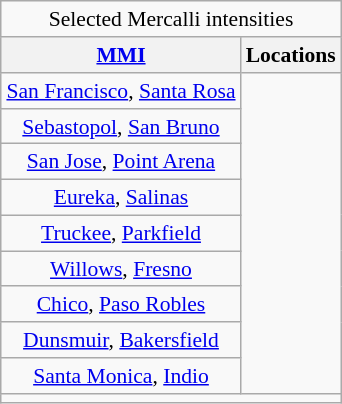<table class="wikitable" style="float: right; text-align: center; font-size:90%;">
<tr>
<td colspan="2" style="text-align: center;">Selected Mercalli intensities</td>
</tr>
<tr>
<th><a href='#'>MMI</a></th>
<th>Locations</th>
</tr>
<tr>
<td><a href='#'>San Francisco</a>, <a href='#'>Santa Rosa</a></td>
</tr>
<tr>
<td><a href='#'>Sebastopol</a>, <a href='#'>San Bruno</a></td>
</tr>
<tr>
<td><a href='#'>San Jose</a>, <a href='#'>Point Arena</a></td>
</tr>
<tr>
<td><a href='#'>Eureka</a>, <a href='#'>Salinas</a></td>
</tr>
<tr>
<td><a href='#'>Truckee</a>, <a href='#'>Parkfield</a></td>
</tr>
<tr>
<td><a href='#'>Willows</a>, <a href='#'>Fresno</a></td>
</tr>
<tr>
<td><a href='#'>Chico</a>, <a href='#'>Paso Robles</a></td>
</tr>
<tr>
<td><a href='#'>Dunsmuir</a>, <a href='#'>Bakersfield</a></td>
</tr>
<tr>
<td><a href='#'>Santa Monica</a>, <a href='#'>Indio</a></td>
</tr>
<tr>
<td colspan="3" style="text-align: center;"><small><span></span></small></td>
</tr>
</table>
